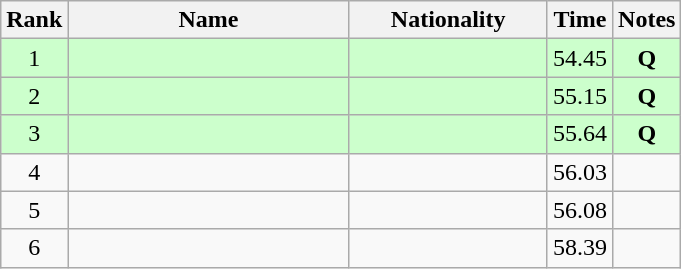<table class="wikitable sortable" style="text-align:center">
<tr>
<th>Rank</th>
<th style="width:180px">Name</th>
<th style="width:125px">Nationality</th>
<th>Time</th>
<th>Notes</th>
</tr>
<tr style="background:#cfc;">
<td>1</td>
<td style="text-align:left;"></td>
<td style="text-align:left;"></td>
<td>54.45</td>
<td><strong>Q</strong></td>
</tr>
<tr style="background:#cfc;">
<td>2</td>
<td style="text-align:left;"></td>
<td style="text-align:left;"></td>
<td>55.15</td>
<td><strong>Q</strong></td>
</tr>
<tr style="background:#cfc;">
<td>3</td>
<td style="text-align:left;"></td>
<td style="text-align:left;"></td>
<td>55.64</td>
<td><strong>Q</strong></td>
</tr>
<tr>
<td>4</td>
<td style="text-align:left;"></td>
<td style="text-align:left;"></td>
<td>56.03</td>
<td></td>
</tr>
<tr>
<td>5</td>
<td style="text-align:left;"></td>
<td style="text-align:left;"></td>
<td>56.08</td>
<td></td>
</tr>
<tr>
<td>6</td>
<td style="text-align:left;"></td>
<td style="text-align:left;"></td>
<td>58.39</td>
<td></td>
</tr>
</table>
